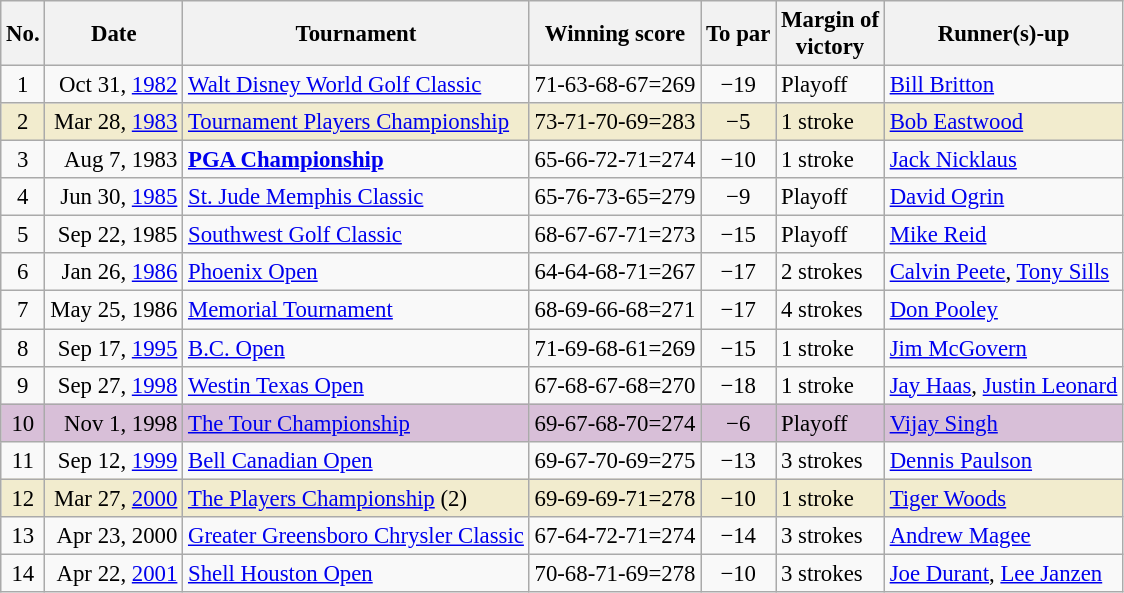<table class="wikitable" style="font-size:95%;">
<tr>
<th>No.</th>
<th>Date</th>
<th>Tournament</th>
<th>Winning score</th>
<th>To par</th>
<th>Margin of<br>victory</th>
<th>Runner(s)-up</th>
</tr>
<tr>
<td align=center>1</td>
<td align=right>Oct 31, <a href='#'>1982</a></td>
<td><a href='#'>Walt Disney World Golf Classic</a></td>
<td>71-63-68-67=269</td>
<td align=center>−19</td>
<td>Playoff</td>
<td> <a href='#'>Bill Britton</a></td>
</tr>
<tr style="background:#f2ecce;">
<td align=center>2</td>
<td align=right>Mar 28, <a href='#'>1983</a></td>
<td><a href='#'>Tournament Players Championship</a></td>
<td>73-71-70-69=283</td>
<td align=center>−5</td>
<td>1 stroke</td>
<td> <a href='#'>Bob Eastwood</a></td>
</tr>
<tr -style="background:#e5d1cb;">
<td align=center>3</td>
<td align=right>Aug 7, 1983</td>
<td><strong><a href='#'>PGA Championship</a></strong></td>
<td>65-66-72-71=274</td>
<td align=center>−10</td>
<td>1 stroke</td>
<td> <a href='#'>Jack Nicklaus</a></td>
</tr>
<tr>
<td align=center>4</td>
<td align=right>Jun 30, <a href='#'>1985</a></td>
<td><a href='#'>St. Jude Memphis Classic</a></td>
<td>65-76-73-65=279</td>
<td align=center>−9</td>
<td>Playoff</td>
<td> <a href='#'>David Ogrin</a></td>
</tr>
<tr>
<td align=center>5</td>
<td align=right>Sep 22, 1985</td>
<td><a href='#'>Southwest Golf Classic</a></td>
<td>68-67-67-71=273</td>
<td align=center>−15</td>
<td>Playoff</td>
<td> <a href='#'>Mike Reid</a></td>
</tr>
<tr>
<td align=center>6</td>
<td align=right>Jan 26, <a href='#'>1986</a></td>
<td><a href='#'>Phoenix Open</a></td>
<td>64-64-68-71=267</td>
<td align=center>−17</td>
<td>2 strokes</td>
<td> <a href='#'>Calvin Peete</a>,  <a href='#'>Tony Sills</a></td>
</tr>
<tr>
<td align=center>7</td>
<td align=right>May 25, 1986</td>
<td><a href='#'>Memorial Tournament</a></td>
<td>68-69-66-68=271</td>
<td align=center>−17</td>
<td>4 strokes</td>
<td> <a href='#'>Don Pooley</a></td>
</tr>
<tr>
<td align=center>8</td>
<td align=right>Sep 17, <a href='#'>1995</a></td>
<td><a href='#'>B.C. Open</a></td>
<td>71-69-68-61=269</td>
<td align=center>−15</td>
<td>1 stroke</td>
<td> <a href='#'>Jim McGovern</a></td>
</tr>
<tr>
<td align=center>9</td>
<td align=right>Sep 27, <a href='#'>1998</a></td>
<td><a href='#'>Westin Texas Open</a></td>
<td>67-68-67-68=270</td>
<td align=center>−18</td>
<td>1 stroke</td>
<td> <a href='#'>Jay Haas</a>,  <a href='#'>Justin Leonard</a></td>
</tr>
<tr style="background:thistle;">
<td align=center>10</td>
<td align=right>Nov 1, 1998</td>
<td><a href='#'>The Tour Championship</a></td>
<td>69-67-68-70=274</td>
<td align=center>−6</td>
<td>Playoff</td>
<td> <a href='#'>Vijay Singh</a></td>
</tr>
<tr>
<td align=center>11</td>
<td align=right>Sep 12, <a href='#'>1999</a></td>
<td><a href='#'>Bell Canadian Open</a></td>
<td>69-67-70-69=275</td>
<td align=center>−13</td>
<td>3 strokes</td>
<td> <a href='#'>Dennis Paulson</a></td>
</tr>
<tr style="background:#f2ecce;">
<td align=center>12</td>
<td align=right>Mar 27, <a href='#'>2000</a></td>
<td><a href='#'>The Players Championship</a> (2)</td>
<td>69-69-69-71=278</td>
<td align=center>−10</td>
<td>1 stroke</td>
<td> <a href='#'>Tiger Woods</a></td>
</tr>
<tr>
<td align=center>13</td>
<td align=right>Apr 23, 2000</td>
<td><a href='#'>Greater Greensboro Chrysler Classic</a></td>
<td>67-64-72-71=274</td>
<td align=center>−14</td>
<td>3 strokes</td>
<td> <a href='#'>Andrew Magee</a></td>
</tr>
<tr>
<td align=center>14</td>
<td align=right>Apr 22, <a href='#'>2001</a></td>
<td><a href='#'>Shell Houston Open</a></td>
<td>70-68-71-69=278</td>
<td align=center>−10</td>
<td>3 strokes</td>
<td> <a href='#'>Joe Durant</a>,  <a href='#'>Lee Janzen</a></td>
</tr>
</table>
